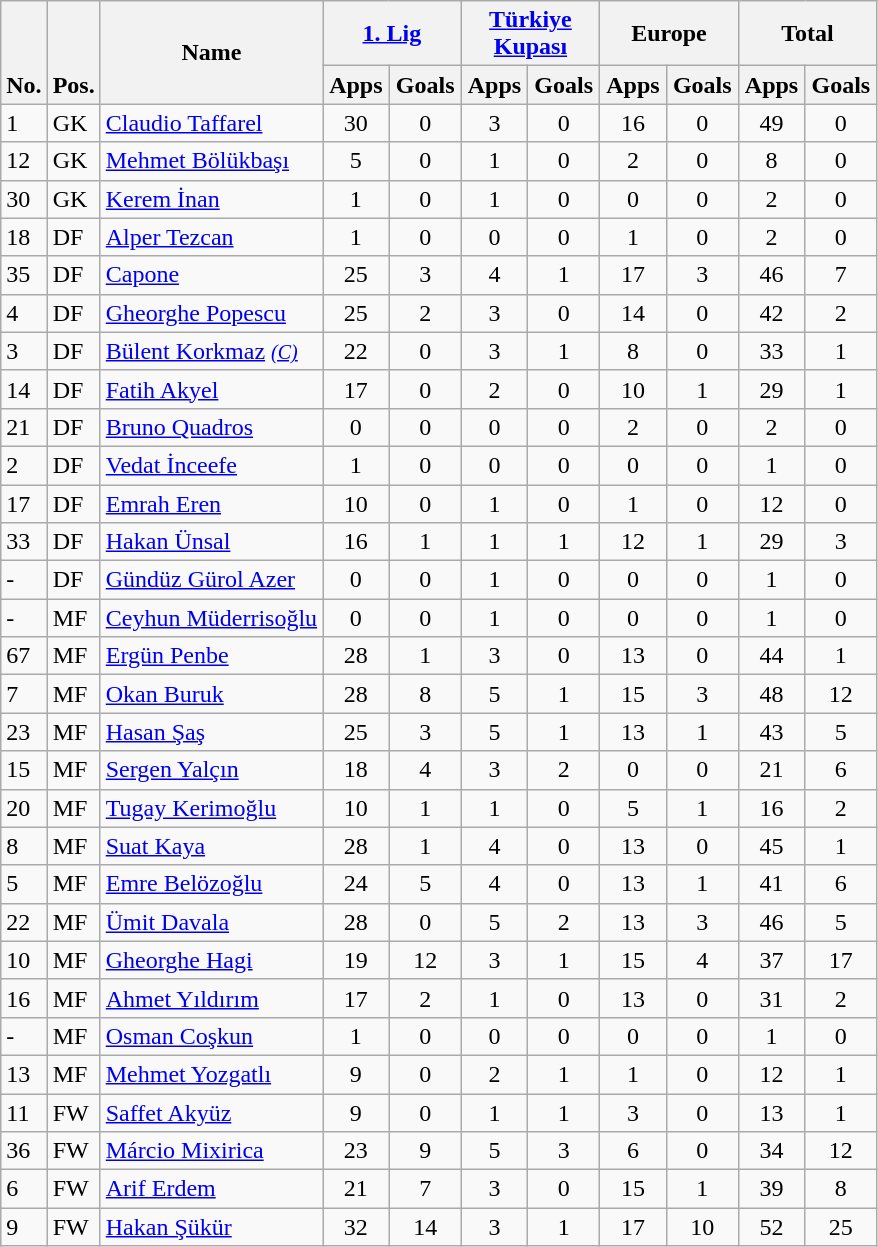<table class="wikitable" style="text-align:center">
<tr>
<th rowspan="2" style="vertical-align:bottom;">No.</th>
<th rowspan="2" style="vertical-align:bottom;">Pos.</th>
<th rowspan="2">Name</th>
<th colspan="2" style="width:85px;"><a href='#'>1. Lig</a></th>
<th colspan="2" style="width:85px;"><a href='#'>Türkiye Kupası</a></th>
<th colspan="2" style="width:85px;">Europe</th>
<th colspan="2" style="width:85px;">Total</th>
</tr>
<tr>
<th>Apps</th>
<th>Goals</th>
<th>Apps</th>
<th>Goals</th>
<th>Apps</th>
<th>Goals</th>
<th>Apps</th>
<th>Goals</th>
</tr>
<tr>
<td align="left">1</td>
<td align="left">GK</td>
<td align="left"> <a href='#'>Claudio Taffarel</a></td>
<td>30</td>
<td>0</td>
<td>3</td>
<td>0</td>
<td>16</td>
<td>0</td>
<td>49</td>
<td>0</td>
</tr>
<tr>
<td align="left">12</td>
<td align="left">GK</td>
<td align="left"> <a href='#'>Mehmet Bölükbaşı</a></td>
<td>5</td>
<td>0</td>
<td>1</td>
<td>0</td>
<td>2</td>
<td>0</td>
<td>8</td>
<td>0</td>
</tr>
<tr>
<td align="left">30</td>
<td align="left">GK</td>
<td align="left"> <a href='#'>Kerem İnan</a></td>
<td>1</td>
<td>0</td>
<td>1</td>
<td>0</td>
<td>0</td>
<td>0</td>
<td>2</td>
<td>0</td>
</tr>
<tr>
<td align="left">18</td>
<td align="left">DF</td>
<td align="left"> <a href='#'>Alper Tezcan</a></td>
<td>1</td>
<td>0</td>
<td>0</td>
<td>0</td>
<td>1</td>
<td>0</td>
<td>2</td>
<td>0</td>
</tr>
<tr>
<td align="left">35</td>
<td align="left">DF</td>
<td align="left"> <a href='#'>Capone</a></td>
<td>25</td>
<td>3</td>
<td>4</td>
<td>1</td>
<td>17</td>
<td>3</td>
<td>46</td>
<td>7</td>
</tr>
<tr>
<td align="left">4</td>
<td align="left">DF</td>
<td align="left"> <a href='#'>Gheorghe Popescu</a></td>
<td>25</td>
<td>2</td>
<td>3</td>
<td>0</td>
<td>14</td>
<td>0</td>
<td>42</td>
<td>2</td>
</tr>
<tr>
<td align="left">3</td>
<td align="left">DF</td>
<td align="left"> <a href='#'>Bülent Korkmaz</a> <small><em><a href='#'>(C)</a></em></small></td>
<td>22</td>
<td>0</td>
<td>3</td>
<td>1</td>
<td>8</td>
<td>0</td>
<td>33</td>
<td>1</td>
</tr>
<tr>
<td align="left">14</td>
<td align="left">DF</td>
<td align="left"> <a href='#'>Fatih Akyel</a></td>
<td>17</td>
<td>0</td>
<td>2</td>
<td>0</td>
<td>10</td>
<td>1</td>
<td>29</td>
<td>1</td>
</tr>
<tr>
<td align="left">21</td>
<td align="left">DF</td>
<td align="left"> <a href='#'>Bruno Quadros</a></td>
<td>0</td>
<td>0</td>
<td>0</td>
<td>0</td>
<td>2</td>
<td>0</td>
<td>2</td>
<td>0</td>
</tr>
<tr>
<td align="left">2</td>
<td align="left">DF</td>
<td align="left"> <a href='#'>Vedat İnceefe</a></td>
<td>1</td>
<td>0</td>
<td>0</td>
<td>0</td>
<td>0</td>
<td>0</td>
<td>1</td>
<td>0</td>
</tr>
<tr>
<td align="left">17</td>
<td align="left">DF</td>
<td align="left"> <a href='#'>Emrah Eren</a></td>
<td>10</td>
<td>0</td>
<td>1</td>
<td>0</td>
<td>1</td>
<td>0</td>
<td>12</td>
<td>0</td>
</tr>
<tr>
<td align="left">33</td>
<td align="left">DF</td>
<td align="left"> <a href='#'>Hakan Ünsal</a></td>
<td>16</td>
<td>1</td>
<td>1</td>
<td>1</td>
<td>12</td>
<td>1</td>
<td>29</td>
<td>3</td>
</tr>
<tr>
<td align="left">-</td>
<td align="left">DF</td>
<td align="left"> <a href='#'>Gündüz Gürol Azer</a></td>
<td>0</td>
<td>0</td>
<td>1</td>
<td>0</td>
<td>0</td>
<td>0</td>
<td>1</td>
<td>0</td>
</tr>
<tr>
<td align="left">-</td>
<td align="left">MF</td>
<td align="left"> <a href='#'>Ceyhun Müderrisoğlu</a></td>
<td>0</td>
<td>0</td>
<td>1</td>
<td>0</td>
<td>0</td>
<td>0</td>
<td>1</td>
<td>0</td>
</tr>
<tr>
<td align="left">67</td>
<td align="left">MF</td>
<td align="left"> <a href='#'>Ergün Penbe</a></td>
<td>28</td>
<td>1</td>
<td>3</td>
<td>0</td>
<td>13</td>
<td>0</td>
<td>44</td>
<td>1</td>
</tr>
<tr>
<td align="left">7</td>
<td align="left">MF</td>
<td align="left"> <a href='#'>Okan Buruk</a></td>
<td>28</td>
<td>8</td>
<td>5</td>
<td>1</td>
<td>15</td>
<td>3</td>
<td>48</td>
<td>12</td>
</tr>
<tr>
<td align="left">23</td>
<td align="left">MF</td>
<td align="left"> <a href='#'>Hasan Şaş</a></td>
<td>25</td>
<td>3</td>
<td>5</td>
<td>1</td>
<td>13</td>
<td>1</td>
<td>43</td>
<td>5</td>
</tr>
<tr>
<td align="left">15</td>
<td align="left">MF</td>
<td align="left"> <a href='#'>Sergen Yalçın</a></td>
<td>18</td>
<td>4</td>
<td>3</td>
<td>2</td>
<td>0</td>
<td>0</td>
<td>21</td>
<td>6</td>
</tr>
<tr>
<td align="left">20</td>
<td align="left">MF</td>
<td align="left"> <a href='#'>Tugay Kerimoğlu</a></td>
<td>10</td>
<td>1</td>
<td>1</td>
<td>0</td>
<td>5</td>
<td>1</td>
<td>16</td>
<td>2</td>
</tr>
<tr>
<td align="left">8</td>
<td align="left">MF</td>
<td align="left"> <a href='#'>Suat Kaya</a></td>
<td>28</td>
<td>1</td>
<td>4</td>
<td>0</td>
<td>13</td>
<td>0</td>
<td>45</td>
<td>1</td>
</tr>
<tr>
<td align="left">5</td>
<td align="left">MF</td>
<td align="left"> <a href='#'>Emre Belözoğlu</a></td>
<td>24</td>
<td>5</td>
<td>4</td>
<td>0</td>
<td>13</td>
<td>1</td>
<td>41</td>
<td>6</td>
</tr>
<tr>
<td align="left">22</td>
<td align="left">MF</td>
<td align="left"> <a href='#'>Ümit Davala</a></td>
<td>28</td>
<td>0</td>
<td>5</td>
<td>2</td>
<td>13</td>
<td>3</td>
<td>46</td>
<td>5</td>
</tr>
<tr>
<td align="left">10</td>
<td align="left">MF</td>
<td align="left"> <a href='#'>Gheorghe Hagi</a></td>
<td>19</td>
<td>12</td>
<td>3</td>
<td>1</td>
<td>15</td>
<td>4</td>
<td>37</td>
<td>17</td>
</tr>
<tr>
<td align="left">16</td>
<td align="left">MF</td>
<td align="left"> <a href='#'>Ahmet Yıldırım</a></td>
<td>17</td>
<td>2</td>
<td>1</td>
<td>0</td>
<td>13</td>
<td>0</td>
<td>31</td>
<td>2</td>
</tr>
<tr>
<td align="left">-</td>
<td align="left">MF</td>
<td align="left"> <a href='#'>Osman Coşkun</a></td>
<td>1</td>
<td>0</td>
<td>0</td>
<td>0</td>
<td>0</td>
<td>0</td>
<td>1</td>
<td>0</td>
</tr>
<tr>
<td align="left">13</td>
<td align="left">MF</td>
<td align="left"> <a href='#'>Mehmet Yozgatlı</a></td>
<td>9</td>
<td>0</td>
<td>2</td>
<td>1</td>
<td>1</td>
<td>0</td>
<td>12</td>
<td>1</td>
</tr>
<tr>
<td align="left">11</td>
<td align="left">FW</td>
<td align="left"> <a href='#'>Saffet Akyüz</a></td>
<td>9</td>
<td>0</td>
<td>1</td>
<td>1</td>
<td>3</td>
<td>0</td>
<td>13</td>
<td>1</td>
</tr>
<tr>
<td align="left">36</td>
<td align="left">FW</td>
<td align="left"> <a href='#'>Márcio Mixirica</a></td>
<td>23</td>
<td>9</td>
<td>5</td>
<td>3</td>
<td>6</td>
<td>0</td>
<td>34</td>
<td>12</td>
</tr>
<tr>
<td align="left">6</td>
<td align="left">FW</td>
<td align="left"> <a href='#'>Arif Erdem</a></td>
<td>21</td>
<td>7</td>
<td>3</td>
<td>0</td>
<td>15</td>
<td>1</td>
<td>39</td>
<td>8</td>
</tr>
<tr>
<td align="left">9</td>
<td align="left">FW</td>
<td align="left"> <a href='#'>Hakan Şükür</a></td>
<td>32</td>
<td>14</td>
<td>3</td>
<td>1</td>
<td>17</td>
<td>10</td>
<td>52</td>
<td>25</td>
</tr>
</table>
